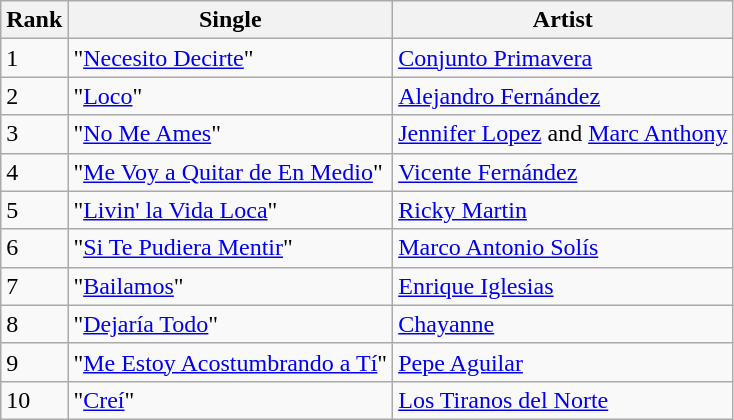<table class="wikitable sortable">
<tr>
<th>Rank</th>
<th>Single</th>
<th>Artist</th>
</tr>
<tr>
<td>1</td>
<td>"<a href='#'>Necesito Decirte</a>"</td>
<td><a href='#'>Conjunto Primavera</a></td>
</tr>
<tr>
<td>2</td>
<td>"<a href='#'>Loco</a>"</td>
<td><a href='#'>Alejandro Fernández</a></td>
</tr>
<tr>
<td>3</td>
<td>"<a href='#'>No Me Ames</a>"</td>
<td><a href='#'>Jennifer Lopez</a> and <a href='#'>Marc Anthony</a></td>
</tr>
<tr>
<td>4</td>
<td>"<a href='#'>Me Voy a Quitar de En Medio</a>"</td>
<td><a href='#'>Vicente Fernández</a></td>
</tr>
<tr>
<td>5</td>
<td>"<a href='#'>Livin' la Vida Loca</a>"</td>
<td><a href='#'>Ricky Martin</a></td>
</tr>
<tr>
<td>6</td>
<td>"<a href='#'>Si Te Pudiera Mentir</a>"</td>
<td><a href='#'>Marco Antonio Solís</a></td>
</tr>
<tr>
<td>7</td>
<td>"<a href='#'>Bailamos</a>"</td>
<td><a href='#'>Enrique Iglesias</a></td>
</tr>
<tr>
<td>8</td>
<td>"<a href='#'>Dejaría Todo</a>"</td>
<td><a href='#'>Chayanne</a></td>
</tr>
<tr>
<td>9</td>
<td>"<a href='#'>Me Estoy Acostumbrando a Tí</a>"</td>
<td><a href='#'>Pepe Aguilar</a></td>
</tr>
<tr>
<td>10</td>
<td>"<a href='#'>Creí</a>"</td>
<td><a href='#'>Los Tiranos del Norte</a></td>
</tr>
</table>
